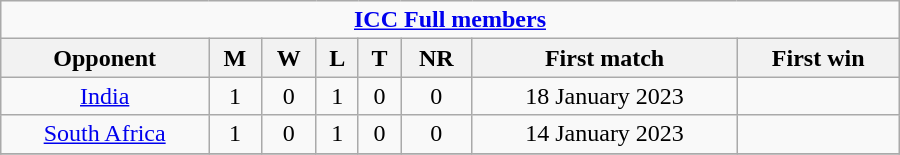<table class="wikitable" style="text-align: center; width: 600px">
<tr>
<td colspan="30" style="text-align: center;"><strong><a href='#'>ICC Full members</a></strong></td>
</tr>
<tr>
<th>Opponent</th>
<th>M</th>
<th>W</th>
<th>L</th>
<th>T</th>
<th>NR</th>
<th>First match</th>
<th>First win</th>
</tr>
<tr>
<td> <a href='#'>India</a></td>
<td>1</td>
<td>0</td>
<td>1</td>
<td>0</td>
<td>0</td>
<td>18 January 2023</td>
<td></td>
</tr>
<tr>
<td> <a href='#'>South Africa</a></td>
<td>1</td>
<td>0</td>
<td>1</td>
<td>0</td>
<td>0</td>
<td>14 January 2023</td>
<td></td>
</tr>
<tr>
</tr>
</table>
